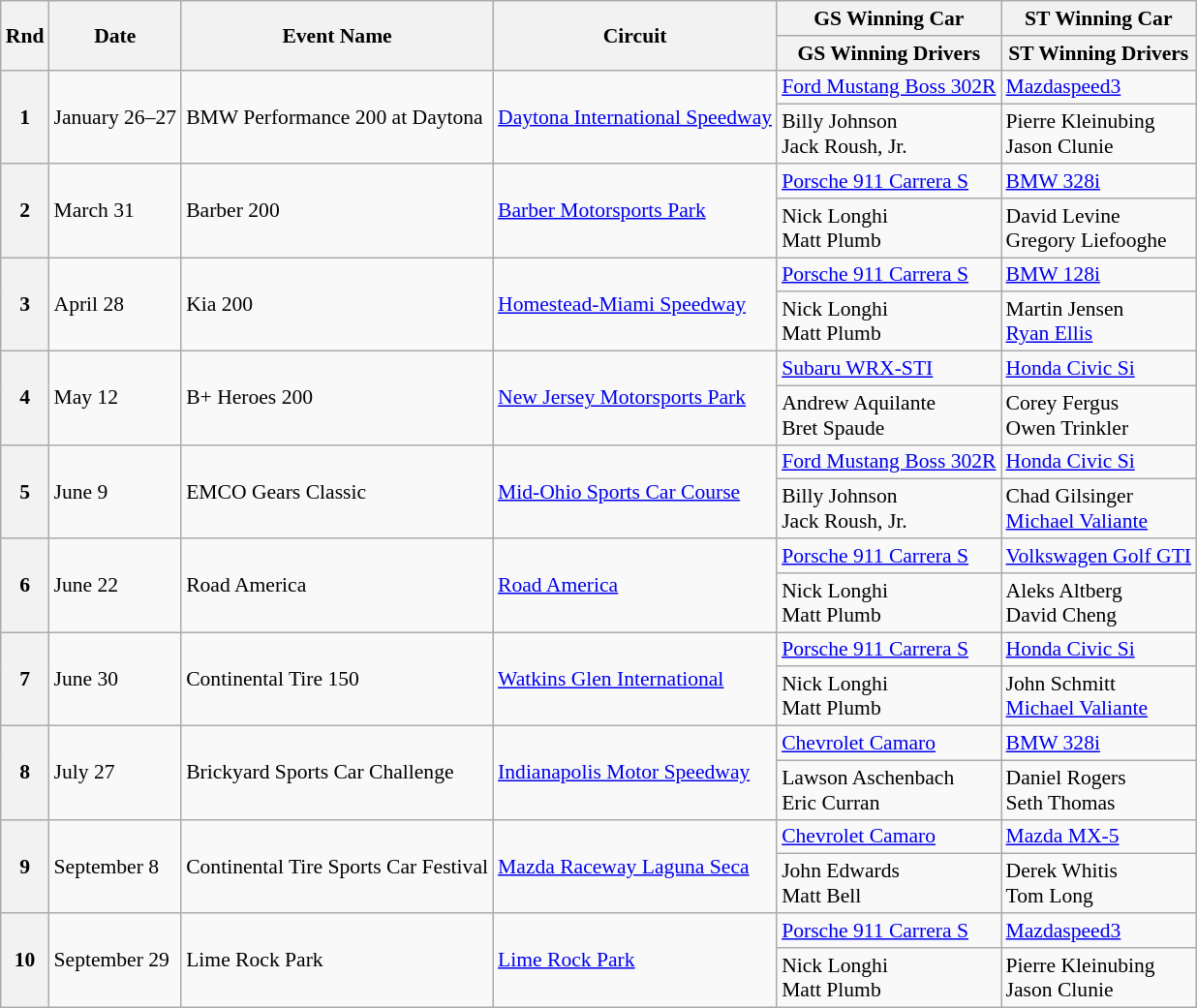<table class="wikitable" style="font-size:90%">
<tr>
<th rowspan=2>Rnd</th>
<th rowspan=2>Date</th>
<th rowspan=2>Event Name</th>
<th rowspan=2>Circuit</th>
<th>GS Winning Car</th>
<th>ST Winning Car</th>
</tr>
<tr>
<th>GS Winning Drivers</th>
<th>ST Winning Drivers</th>
</tr>
<tr>
<th rowspan=2>1</th>
<td rowspan=2>January 26–27</td>
<td rowspan=2>BMW Performance 200 at Daytona</td>
<td rowspan=2><a href='#'>Daytona International Speedway</a></td>
<td><a href='#'>Ford Mustang Boss 302R</a></td>
<td><a href='#'>Mazdaspeed3</a></td>
</tr>
<tr>
<td> Billy Johnson<br> Jack Roush, Jr.</td>
<td> Pierre Kleinubing<br> Jason Clunie</td>
</tr>
<tr>
<th rowspan=2>2</th>
<td rowspan=2>March 31</td>
<td rowspan=2>Barber 200</td>
<td rowspan=2><a href='#'>Barber Motorsports Park</a></td>
<td><a href='#'>Porsche 911 Carrera S</a></td>
<td><a href='#'>BMW 328i</a></td>
</tr>
<tr>
<td> Nick Longhi<br> Matt Plumb</td>
<td> David Levine<br> Gregory Liefooghe</td>
</tr>
<tr>
<th rowspan=2>3</th>
<td rowspan=2>April 28</td>
<td rowspan=2>Kia 200</td>
<td rowspan=2><a href='#'>Homestead-Miami Speedway</a></td>
<td><a href='#'>Porsche 911 Carrera S</a></td>
<td><a href='#'>BMW 128i</a></td>
</tr>
<tr>
<td> Nick Longhi<br> Matt Plumb</td>
<td> Martin Jensen<br> <a href='#'>Ryan Ellis</a></td>
</tr>
<tr>
<th rowspan=2>4</th>
<td rowspan=2>May 12</td>
<td rowspan=2>B+ Heroes 200</td>
<td rowspan=2><a href='#'>New Jersey Motorsports Park</a></td>
<td><a href='#'>Subaru WRX-STI</a></td>
<td><a href='#'>Honda Civic Si</a></td>
</tr>
<tr>
<td> Andrew Aquilante<br> Bret Spaude</td>
<td> Corey Fergus<br> Owen Trinkler</td>
</tr>
<tr>
<th rowspan=2>5</th>
<td rowspan=2>June 9</td>
<td rowspan=2>EMCO Gears Classic</td>
<td rowspan=2><a href='#'>Mid-Ohio Sports Car Course</a></td>
<td><a href='#'>Ford Mustang Boss 302R</a></td>
<td><a href='#'>Honda Civic Si</a></td>
</tr>
<tr>
<td> Billy Johnson<br> Jack Roush, Jr.</td>
<td> Chad Gilsinger<br> <a href='#'>Michael Valiante</a></td>
</tr>
<tr>
<th rowspan=2>6</th>
<td rowspan=2>June 22</td>
<td rowspan=2>Road America</td>
<td rowspan=2><a href='#'>Road America</a></td>
<td><a href='#'>Porsche 911 Carrera S</a></td>
<td><a href='#'>Volkswagen Golf GTI</a></td>
</tr>
<tr>
<td> Nick Longhi<br> Matt Plumb</td>
<td> Aleks Altberg<br> David Cheng</td>
</tr>
<tr>
<th rowspan=2>7</th>
<td rowspan=2>June 30</td>
<td rowspan=2>Continental Tire 150</td>
<td rowspan=2><a href='#'>Watkins Glen International</a></td>
<td><a href='#'>Porsche 911 Carrera S</a></td>
<td><a href='#'>Honda Civic Si</a></td>
</tr>
<tr>
<td> Nick Longhi<br> Matt Plumb</td>
<td> John Schmitt<br> <a href='#'>Michael Valiante</a></td>
</tr>
<tr>
<th rowspan=2>8</th>
<td rowspan=2>July 27</td>
<td rowspan=2>Brickyard Sports Car Challenge</td>
<td rowspan=2><a href='#'>Indianapolis Motor Speedway</a></td>
<td><a href='#'>Chevrolet Camaro</a></td>
<td><a href='#'>BMW 328i</a></td>
</tr>
<tr>
<td> Lawson Aschenbach<br> Eric Curran</td>
<td> Daniel Rogers<br> Seth Thomas</td>
</tr>
<tr>
<th rowspan=2>9</th>
<td rowspan=2>September 8</td>
<td rowspan=2>Continental Tire Sports Car Festival</td>
<td rowspan=2><a href='#'>Mazda Raceway Laguna Seca</a></td>
<td><a href='#'>Chevrolet Camaro</a></td>
<td><a href='#'>Mazda MX-5</a></td>
</tr>
<tr>
<td> John Edwards<br> Matt Bell</td>
<td> Derek Whitis<br> Tom Long</td>
</tr>
<tr>
<th rowspan=2>10</th>
<td rowspan=2>September 29</td>
<td rowspan=2>Lime Rock Park</td>
<td rowspan=2><a href='#'>Lime Rock Park</a></td>
<td><a href='#'>Porsche 911 Carrera S</a></td>
<td><a href='#'>Mazdaspeed3</a></td>
</tr>
<tr>
<td> Nick Longhi<br> Matt Plumb</td>
<td> Pierre Kleinubing<br> Jason Clunie</td>
</tr>
</table>
